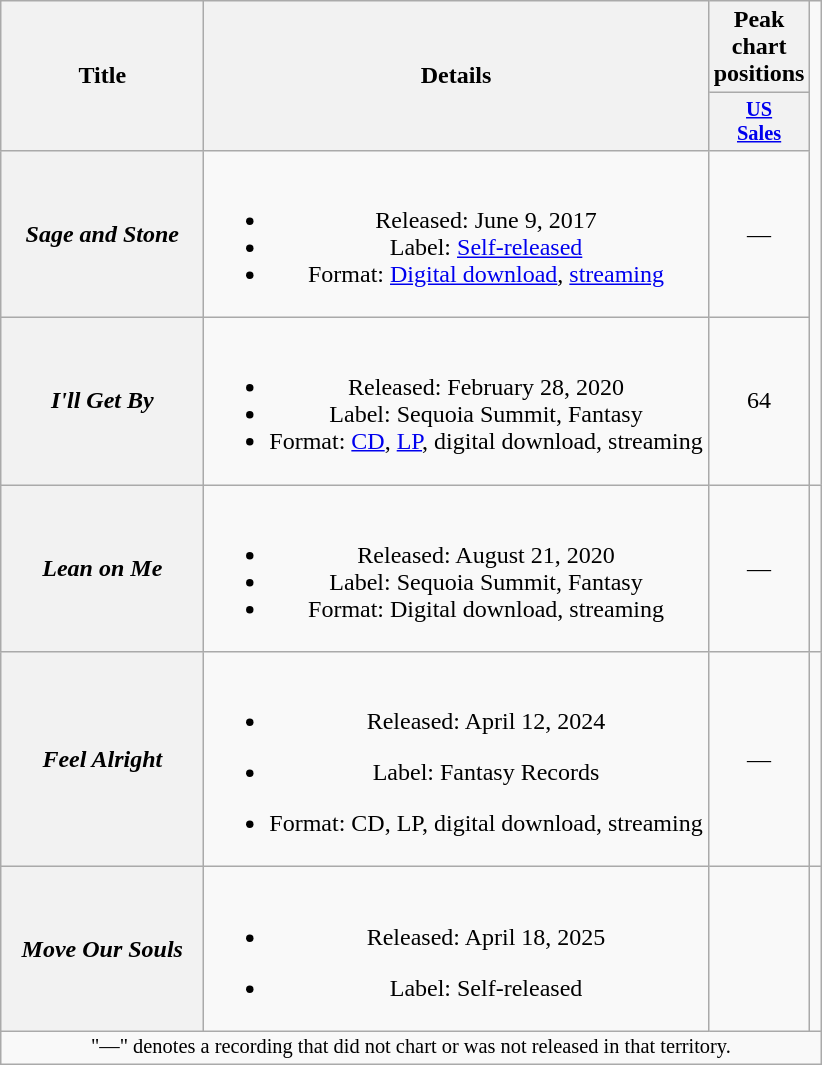<table class="wikitable plainrowheaders" style="text-align:center;">
<tr>
<th scope="col" rowspan="2" style="width:8em;">Title</th>
<th scope="col" rowspan="2">Details</th>
<th scope="col" colspan="1">Peak chart positions</th>
</tr>
<tr>
<th scope="col" style="width:3em;font-size:85%;"><a href='#'>US<br>Sales</a><br></th>
</tr>
<tr>
<th scope="row"><em>Sage and Stone</em><br></th>
<td><br><ul><li>Released: June 9, 2017</li><li>Label: <a href='#'>Self-released</a></li><li>Format: <a href='#'>Digital download</a>, <a href='#'>streaming</a></li></ul></td>
<td>—</td>
</tr>
<tr>
<th scope="row"><em>I'll Get By</em></th>
<td><br><ul><li>Released: February 28, 2020</li><li>Label: Sequoia Summit, Fantasy</li><li>Format: <a href='#'>CD</a>, <a href='#'>LP</a>, digital download, streaming</li></ul></td>
<td>64</td>
</tr>
<tr>
<th scope="row"><em>Lean on Me</em></th>
<td><br><ul><li>Released: August 21, 2020</li><li>Label: Sequoia Summit, Fantasy</li><li>Format: Digital download, streaming</li></ul></td>
<td>—</td>
<td></td>
</tr>
<tr>
<th><em>Feel Alright</em></th>
<td><br><ul><li>Released: April 12, 2024</li></ul><ul><li>Label: Fantasy Records</li></ul><ul><li>Format: CD, LP, digital download, streaming</li></ul></td>
<td>—</td>
<td></td>
</tr>
<tr>
<th><em>Move Our Souls</em></th>
<td><br><ul><li>Released: April 18, 2025</li></ul><ul><li>Label: Self-released</li></ul></td>
<td></td>
<td></td>
</tr>
<tr>
<td colspan="4" style="font-size:85%">"—" denotes a recording that did not chart or was not released in that territory.</td>
</tr>
</table>
